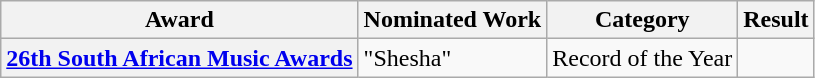<table class="wikitable sortable plainrowheaders">
<tr>
<th scope="col">Award</th>
<th scope="col">Nominated Work</th>
<th scope="col">Category</th>
<th scope="col">Result</th>
</tr>
<tr>
<th scope="row"><a href='#'>26th South African Music Awards</a></th>
<td>"Shesha"</td>
<td>Record of the Year</td>
<td></td>
</tr>
</table>
